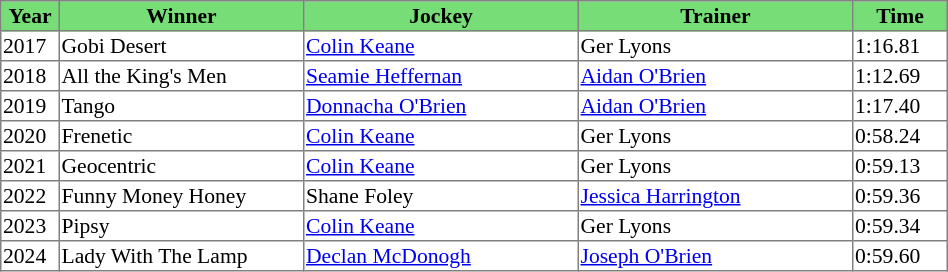<table class = "sortable" | border="1" style="border-collapse: collapse; font-size:90%">
<tr bgcolor="#77dd77" align="center">
<th style="width:36px"><strong>Year</strong></th>
<th style="width:160px"><strong>Winner</strong></th>
<th style="width:180px"><strong>Jockey</strong></th>
<th style="width:180px"><strong>Trainer</strong></th>
<th style="width:60px"><strong>Time</strong></th>
</tr>
<tr>
<td>2017</td>
<td>Gobi Desert</td>
<td><a href='#'>Colin Keane</a></td>
<td>Ger Lyons</td>
<td>1:16.81</td>
</tr>
<tr>
<td>2018</td>
<td>All the King's Men</td>
<td><a href='#'>Seamie Heffernan</a></td>
<td><a href='#'>Aidan O'Brien</a></td>
<td>1:12.69</td>
</tr>
<tr>
<td>2019</td>
<td>Tango</td>
<td><a href='#'>Donnacha O'Brien</a></td>
<td><a href='#'>Aidan O'Brien</a></td>
<td>1:17.40</td>
</tr>
<tr>
<td>2020</td>
<td>Frenetic</td>
<td><a href='#'>Colin Keane</a></td>
<td>Ger Lyons</td>
<td>0:58.24</td>
</tr>
<tr>
<td>2021</td>
<td>Geocentric</td>
<td><a href='#'>Colin Keane</a></td>
<td>Ger Lyons</td>
<td>0:59.13</td>
</tr>
<tr>
<td>2022</td>
<td>Funny Money Honey</td>
<td>Shane Foley</td>
<td><a href='#'>Jessica Harrington</a></td>
<td>0:59.36</td>
</tr>
<tr>
<td>2023</td>
<td>Pipsy</td>
<td><a href='#'>Colin Keane</a></td>
<td>Ger Lyons</td>
<td>0:59.34</td>
</tr>
<tr>
<td>2024</td>
<td>Lady With The Lamp</td>
<td><a href='#'>Declan McDonogh</a></td>
<td><a href='#'>Joseph O'Brien</a></td>
<td>0:59.60</td>
</tr>
</table>
